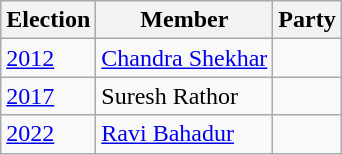<table class="wikitable sortable">
<tr>
<th>Election</th>
<th>Member</th>
<th colspan=2>Party</th>
</tr>
<tr>
<td><a href='#'>2012</a></td>
<td><a href='#'>Chandra Shekhar</a></td>
<td></td>
</tr>
<tr>
<td><a href='#'>2017</a></td>
<td>Suresh Rathor</td>
</tr>
<tr>
<td><a href='#'>2022</a></td>
<td><a href='#'>Ravi Bahadur</a></td>
<td></td>
</tr>
</table>
